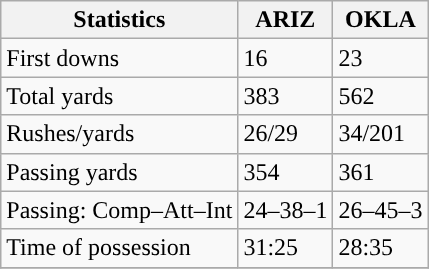<table class="wikitable" style="float: left;">
<tr>
<th>Statistics</th>
<th>ARIZ</th>
<th>OKLA</th>
</tr>
<tr>
<td>First downs</td>
<td>16</td>
<td>23</td>
</tr>
<tr>
<td>Total yards</td>
<td>383</td>
<td>562</td>
</tr>
<tr>
<td>Rushes/yards</td>
<td>26/29</td>
<td>34/201</td>
</tr>
<tr>
<td>Passing yards</td>
<td>354</td>
<td>361</td>
</tr>
<tr>
<td>Passing: Comp–Att–Int</td>
<td>24–38–1</td>
<td>26–45–3</td>
</tr>
<tr>
<td>Time of possession</td>
<td>31:25</td>
<td>28:35</td>
</tr>
<tr>
</tr>
</table>
